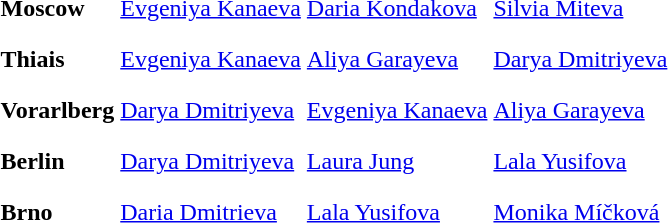<table>
<tr>
<th scope=row style="text-align:left">Moscow</th>
<td style="height:30px;"> <a href='#'>Evgeniya Kanaeva</a></td>
<td style="height:30px;"> <a href='#'>Daria Kondakova</a></td>
<td style="height:30px;"> <a href='#'>Silvia Miteva</a></td>
</tr>
<tr>
<th scope=row style="text-align:left">Thiais</th>
<td style="height:30px;"> <a href='#'>Evgeniya Kanaeva</a></td>
<td style="height:30px;"> <a href='#'>Aliya Garayeva</a></td>
<td style="height:30px;"> <a href='#'>Darya Dmitriyeva</a></td>
</tr>
<tr>
<th scope=row style="text-align:left">Vorarlberg</th>
<td style="height:30px;"> <a href='#'>Darya Dmitriyeva</a></td>
<td style="height:30px;"> <a href='#'>Evgeniya Kanaeva</a></td>
<td style="height:30px;"> <a href='#'>Aliya Garayeva</a></td>
</tr>
<tr>
<th scope=row style="text-align:left">Berlin</th>
<td style="height:30px;"> <a href='#'>Darya Dmitriyeva</a></td>
<td style="height:30px;"> <a href='#'>Laura Jung</a></td>
<td style="height:30px;"> <a href='#'>Lala Yusifova</a></td>
</tr>
<tr>
<th scope=row style="text-align:left">Brno</th>
<td style="height:30px;"> <a href='#'>Daria Dmitrieva</a></td>
<td style="height:30px;"> <a href='#'>Lala Yusifova</a></td>
<td style="height:30px;"> <a href='#'>Monika Míčková</a></td>
</tr>
<tr>
</tr>
</table>
